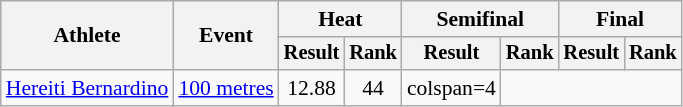<table class=wikitable style=font-size:90%>
<tr>
<th rowspan=2>Athlete</th>
<th rowspan=2>Event</th>
<th colspan=2>Heat</th>
<th colspan=2>Semifinal</th>
<th colspan=2>Final</th>
</tr>
<tr style=font-size:95%>
<th>Result</th>
<th>Rank</th>
<th>Result</th>
<th>Rank</th>
<th>Result</th>
<th>Rank</th>
</tr>
<tr align=center>
<td align=left><a href='#'>Hereiti Bernardino</a></td>
<td align=left><a href='#'>100 metres</a></td>
<td>12.88</td>
<td>44</td>
<td>colspan=4 </td>
</tr>
</table>
